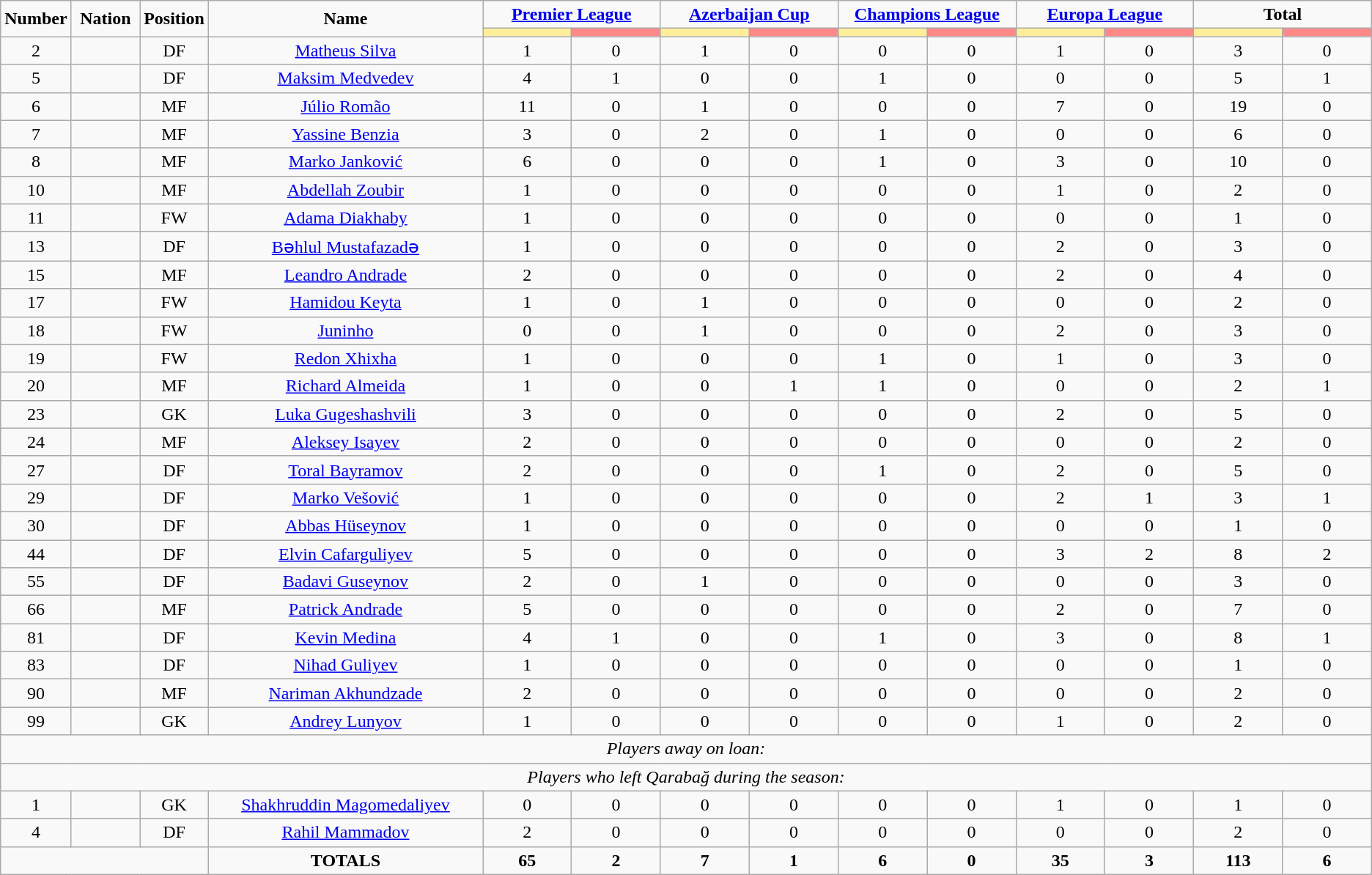<table class="wikitable" style="text-align:center;">
<tr>
<td rowspan="2"  style="width:5%; text-align:center;"><strong>Number</strong></td>
<td rowspan="2"  style="width:5%; text-align:center;"><strong>Nation</strong></td>
<td rowspan="2"  style="width:5%; text-align:center;"><strong>Position</strong></td>
<td rowspan="2"  style="width:20%; text-align:center;"><strong>Name</strong></td>
<td colspan="2" style="text-align:center;"><strong><a href='#'>Premier League</a></strong></td>
<td colspan="2" style="text-align:center;"><strong><a href='#'>Azerbaijan Cup</a></strong></td>
<td colspan="2" style="text-align:center;"><strong><a href='#'>Champions League</a></strong></td>
<td colspan="2" style="text-align:center;"><strong><a href='#'>Europa League</a></strong></td>
<td colspan="2" style="text-align:center;"><strong>Total</strong></td>
</tr>
<tr>
<th style="width:60px; background:#fe9;"></th>
<th style="width:60px; background:#ff8888;"></th>
<th style="width:60px; background:#fe9;"></th>
<th style="width:60px; background:#ff8888;"></th>
<th style="width:60px; background:#fe9;"></th>
<th style="width:60px; background:#ff8888;"></th>
<th style="width:60px; background:#fe9;"></th>
<th style="width:60px; background:#ff8888;"></th>
<th style="width:60px; background:#fe9;"></th>
<th style="width:60px; background:#ff8888;"></th>
</tr>
<tr>
<td>2</td>
<td></td>
<td>DF</td>
<td><a href='#'>Matheus Silva</a></td>
<td>1</td>
<td>0</td>
<td>1</td>
<td>0</td>
<td>0</td>
<td>0</td>
<td>1</td>
<td>0</td>
<td>3</td>
<td>0</td>
</tr>
<tr>
<td>5</td>
<td></td>
<td>DF</td>
<td><a href='#'>Maksim Medvedev</a></td>
<td>4</td>
<td>1</td>
<td>0</td>
<td>0</td>
<td>1</td>
<td>0</td>
<td>0</td>
<td>0</td>
<td>5</td>
<td>1</td>
</tr>
<tr>
<td>6</td>
<td></td>
<td>MF</td>
<td><a href='#'>Júlio Romão</a></td>
<td>11</td>
<td>0</td>
<td>1</td>
<td>0</td>
<td>0</td>
<td>0</td>
<td>7</td>
<td>0</td>
<td>19</td>
<td>0</td>
</tr>
<tr>
<td>7</td>
<td></td>
<td>MF</td>
<td><a href='#'>Yassine Benzia</a></td>
<td>3</td>
<td>0</td>
<td>2</td>
<td>0</td>
<td>1</td>
<td>0</td>
<td>0</td>
<td>0</td>
<td>6</td>
<td>0</td>
</tr>
<tr>
<td>8</td>
<td></td>
<td>MF</td>
<td><a href='#'>Marko Janković</a></td>
<td>6</td>
<td>0</td>
<td>0</td>
<td>0</td>
<td>1</td>
<td>0</td>
<td>3</td>
<td>0</td>
<td>10</td>
<td>0</td>
</tr>
<tr>
<td>10</td>
<td></td>
<td>MF</td>
<td><a href='#'>Abdellah Zoubir</a></td>
<td>1</td>
<td>0</td>
<td>0</td>
<td>0</td>
<td>0</td>
<td>0</td>
<td>1</td>
<td>0</td>
<td>2</td>
<td>0</td>
</tr>
<tr>
<td>11</td>
<td></td>
<td>FW</td>
<td><a href='#'>Adama Diakhaby</a></td>
<td>1</td>
<td>0</td>
<td>0</td>
<td>0</td>
<td>0</td>
<td>0</td>
<td>0</td>
<td>0</td>
<td>1</td>
<td>0</td>
</tr>
<tr>
<td>13</td>
<td></td>
<td>DF</td>
<td><a href='#'>Bəhlul Mustafazadə</a></td>
<td>1</td>
<td>0</td>
<td>0</td>
<td>0</td>
<td>0</td>
<td>0</td>
<td>2</td>
<td>0</td>
<td>3</td>
<td>0</td>
</tr>
<tr>
<td>15</td>
<td></td>
<td>MF</td>
<td><a href='#'>Leandro Andrade</a></td>
<td>2</td>
<td>0</td>
<td>0</td>
<td>0</td>
<td>0</td>
<td>0</td>
<td>2</td>
<td>0</td>
<td>4</td>
<td>0</td>
</tr>
<tr>
<td>17</td>
<td></td>
<td>FW</td>
<td><a href='#'>Hamidou Keyta</a></td>
<td>1</td>
<td>0</td>
<td>1</td>
<td>0</td>
<td>0</td>
<td>0</td>
<td>0</td>
<td>0</td>
<td>2</td>
<td>0</td>
</tr>
<tr>
<td>18</td>
<td></td>
<td>FW</td>
<td><a href='#'>Juninho</a></td>
<td>0</td>
<td>0</td>
<td>1</td>
<td>0</td>
<td>0</td>
<td>0</td>
<td>2</td>
<td>0</td>
<td>3</td>
<td>0</td>
</tr>
<tr>
<td>19</td>
<td></td>
<td>FW</td>
<td><a href='#'>Redon Xhixha</a></td>
<td>1</td>
<td>0</td>
<td>0</td>
<td>0</td>
<td>1</td>
<td>0</td>
<td>1</td>
<td>0</td>
<td>3</td>
<td>0</td>
</tr>
<tr>
<td>20</td>
<td></td>
<td>MF</td>
<td><a href='#'>Richard Almeida</a></td>
<td>1</td>
<td>0</td>
<td>0</td>
<td>1</td>
<td>1</td>
<td>0</td>
<td>0</td>
<td>0</td>
<td>2</td>
<td>1</td>
</tr>
<tr>
<td>23</td>
<td></td>
<td>GK</td>
<td><a href='#'>Luka Gugeshashvili</a></td>
<td>3</td>
<td>0</td>
<td>0</td>
<td>0</td>
<td>0</td>
<td>0</td>
<td>2</td>
<td>0</td>
<td>5</td>
<td>0</td>
</tr>
<tr>
<td>24</td>
<td></td>
<td>MF</td>
<td><a href='#'>Aleksey Isayev</a></td>
<td>2</td>
<td>0</td>
<td>0</td>
<td>0</td>
<td>0</td>
<td>0</td>
<td>0</td>
<td>0</td>
<td>2</td>
<td>0</td>
</tr>
<tr>
<td>27</td>
<td></td>
<td>DF</td>
<td><a href='#'>Toral Bayramov</a></td>
<td>2</td>
<td>0</td>
<td>0</td>
<td>0</td>
<td>1</td>
<td>0</td>
<td>2</td>
<td>0</td>
<td>5</td>
<td>0</td>
</tr>
<tr>
<td>29</td>
<td></td>
<td>DF</td>
<td><a href='#'>Marko Vešović</a></td>
<td>1</td>
<td>0</td>
<td>0</td>
<td>0</td>
<td>0</td>
<td>0</td>
<td>2</td>
<td>1</td>
<td>3</td>
<td>1</td>
</tr>
<tr>
<td>30</td>
<td></td>
<td>DF</td>
<td><a href='#'>Abbas Hüseynov</a></td>
<td>1</td>
<td>0</td>
<td>0</td>
<td>0</td>
<td>0</td>
<td>0</td>
<td>0</td>
<td>0</td>
<td>1</td>
<td>0</td>
</tr>
<tr>
<td>44</td>
<td></td>
<td>DF</td>
<td><a href='#'>Elvin Cafarguliyev</a></td>
<td>5</td>
<td>0</td>
<td>0</td>
<td>0</td>
<td>0</td>
<td>0</td>
<td>3</td>
<td>2</td>
<td>8</td>
<td>2</td>
</tr>
<tr>
<td>55</td>
<td></td>
<td>DF</td>
<td><a href='#'>Badavi Guseynov</a></td>
<td>2</td>
<td>0</td>
<td>1</td>
<td>0</td>
<td>0</td>
<td>0</td>
<td>0</td>
<td>0</td>
<td>3</td>
<td>0</td>
</tr>
<tr>
<td>66</td>
<td></td>
<td>MF</td>
<td><a href='#'>Patrick Andrade</a></td>
<td>5</td>
<td>0</td>
<td>0</td>
<td>0</td>
<td>0</td>
<td>0</td>
<td>2</td>
<td>0</td>
<td>7</td>
<td>0</td>
</tr>
<tr>
<td>81</td>
<td></td>
<td>DF</td>
<td><a href='#'>Kevin Medina</a></td>
<td>4</td>
<td>1</td>
<td>0</td>
<td>0</td>
<td>1</td>
<td>0</td>
<td>3</td>
<td>0</td>
<td>8</td>
<td>1</td>
</tr>
<tr>
<td>83</td>
<td></td>
<td>DF</td>
<td><a href='#'>Nihad Guliyev</a></td>
<td>1</td>
<td>0</td>
<td>0</td>
<td>0</td>
<td>0</td>
<td>0</td>
<td>0</td>
<td>0</td>
<td>1</td>
<td>0</td>
</tr>
<tr>
<td>90</td>
<td></td>
<td>MF</td>
<td><a href='#'>Nariman Akhundzade</a></td>
<td>2</td>
<td>0</td>
<td>0</td>
<td>0</td>
<td>0</td>
<td>0</td>
<td>0</td>
<td>0</td>
<td>2</td>
<td>0</td>
</tr>
<tr>
<td>99</td>
<td></td>
<td>GK</td>
<td><a href='#'>Andrey Lunyov</a></td>
<td>1</td>
<td>0</td>
<td>0</td>
<td>0</td>
<td>0</td>
<td>0</td>
<td>1</td>
<td>0</td>
<td>2</td>
<td>0</td>
</tr>
<tr>
<td colspan="16"><em>Players away on loan:</em></td>
</tr>
<tr>
<td colspan="16"><em>Players who left Qarabağ during the season:</em></td>
</tr>
<tr>
<td>1</td>
<td></td>
<td>GK</td>
<td><a href='#'>Shakhruddin Magomedaliyev</a></td>
<td>0</td>
<td>0</td>
<td>0</td>
<td>0</td>
<td>0</td>
<td>0</td>
<td>1</td>
<td>0</td>
<td>1</td>
<td>0</td>
</tr>
<tr>
<td>4</td>
<td></td>
<td>DF</td>
<td><a href='#'>Rahil Mammadov</a></td>
<td>2</td>
<td>0</td>
<td>0</td>
<td>0</td>
<td>0</td>
<td>0</td>
<td>0</td>
<td>0</td>
<td>2</td>
<td>0</td>
</tr>
<tr>
<td colspan="3"></td>
<td><strong>TOTALS</strong></td>
<td><strong>65</strong></td>
<td><strong>2</strong></td>
<td><strong>7</strong></td>
<td><strong>1</strong></td>
<td><strong>6</strong></td>
<td><strong>0</strong></td>
<td><strong>35</strong></td>
<td><strong>3</strong></td>
<td><strong>113</strong></td>
<td><strong>6</strong></td>
</tr>
</table>
